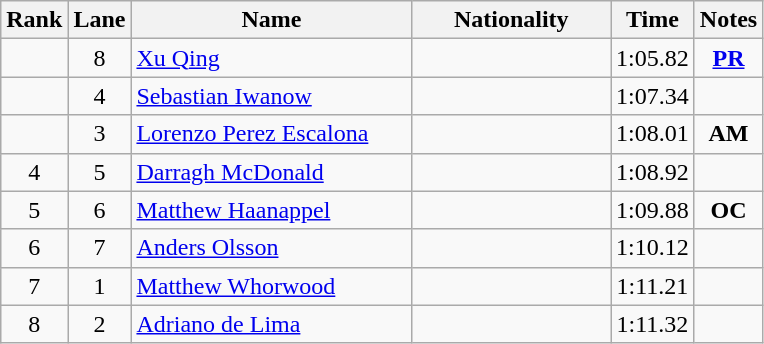<table class="wikitable sortable" style="text-align:center">
<tr>
<th>Rank</th>
<th>Lane</th>
<th style="width:180px">Name</th>
<th style="width:125px">Nationality</th>
<th>Time</th>
<th>Notes</th>
</tr>
<tr>
<td></td>
<td>8</td>
<td style="text-align:left;"><a href='#'>Xu Qing</a></td>
<td style="text-align:left;"></td>
<td>1:05.82</td>
<td><strong><a href='#'>PR</a></strong></td>
</tr>
<tr>
<td></td>
<td>4</td>
<td style="text-align:left;"><a href='#'>Sebastian Iwanow</a></td>
<td style="text-align:left;"></td>
<td>1:07.34</td>
<td></td>
</tr>
<tr>
<td></td>
<td>3</td>
<td style="text-align:left;"><a href='#'>Lorenzo Perez Escalona</a></td>
<td style="text-align:left;"></td>
<td>1:08.01</td>
<td><strong>AM</strong></td>
</tr>
<tr>
<td>4</td>
<td>5</td>
<td style="text-align:left;"><a href='#'>Darragh McDonald</a></td>
<td style="text-align:left;"></td>
<td>1:08.92</td>
<td></td>
</tr>
<tr>
<td>5</td>
<td>6</td>
<td style="text-align:left;"><a href='#'>Matthew Haanappel</a></td>
<td style="text-align:left;"></td>
<td>1:09.88</td>
<td><strong>OC</strong></td>
</tr>
<tr>
<td>6</td>
<td>7</td>
<td style="text-align:left;"><a href='#'>Anders Olsson</a></td>
<td style="text-align:left;"></td>
<td>1:10.12</td>
<td></td>
</tr>
<tr>
<td>7</td>
<td>1</td>
<td style="text-align:left;"><a href='#'>Matthew Whorwood</a></td>
<td style="text-align:left;"></td>
<td>1:11.21</td>
<td></td>
</tr>
<tr>
<td>8</td>
<td>2</td>
<td style="text-align:left;"><a href='#'>Adriano de Lima</a></td>
<td style="text-align:left;"></td>
<td>1:11.32</td>
<td></td>
</tr>
</table>
